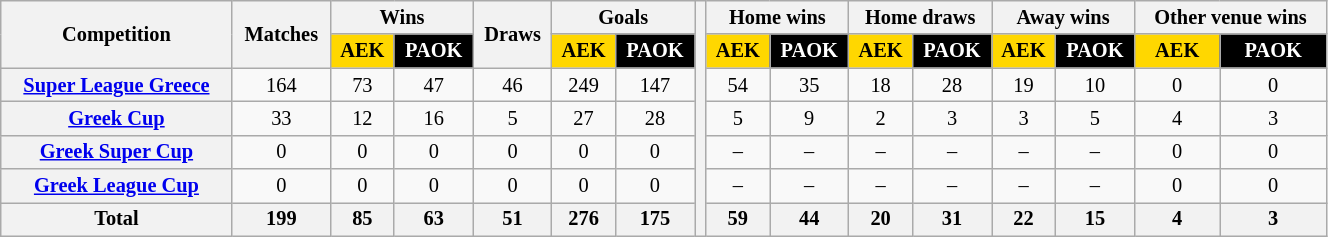<table class="wikitable" style="font-size:85%; width:70%; text-align: center;">
<tr>
<th rowspan="2">Competition</th>
<th rowspan="2">Matches</th>
<th colspan="2">Wins</th>
<th rowspan="2">Draws</th>
<th colspan="2">Goals</th>
<th rowspan="7"></th>
<th colspan="2">Home wins</th>
<th colspan="2">Home draws</th>
<th colspan="2">Away wins</th>
<th colspan="2">Other venue wins</th>
</tr>
<tr>
<th style="color:black;background:#ffd700">AEK</th>
<th style="color:white;background:#000000">PAOK</th>
<th style="color:black;background:#ffd700">AEK</th>
<th style="color:white;background:#000000">PAOK</th>
<th style="color:black;background:#ffd700">AEK</th>
<th style="color:white;background:#000000">PAOK</th>
<th style="color:black;background:#ffd700">AEK</th>
<th style="color:white;background:#000000">PAOK</th>
<th style="color:black;background:#ffd700">AEK</th>
<th style="color:white;background:#000000">PAOK</th>
<th style="color:black;background:#ffd700">AEK</th>
<th style="color:white;background:#000000">PAOK</th>
</tr>
<tr>
<th><a href='#'>Super League Greece</a></th>
<td>164</td>
<td>73</td>
<td>47</td>
<td>46</td>
<td>249</td>
<td>147</td>
<td>54</td>
<td>35</td>
<td>18</td>
<td>28</td>
<td>19</td>
<td>10</td>
<td>0</td>
<td>0</td>
</tr>
<tr>
<th><a href='#'>Greek Cup</a></th>
<td>33</td>
<td>12</td>
<td>16</td>
<td>5</td>
<td>27</td>
<td>28</td>
<td>5</td>
<td>9</td>
<td>2</td>
<td>3</td>
<td>3</td>
<td>5</td>
<td>4</td>
<td>3</td>
</tr>
<tr>
<th><a href='#'>Greek Super Cup</a></th>
<td>0</td>
<td>0</td>
<td>0</td>
<td>0</td>
<td>0</td>
<td>0</td>
<td>–</td>
<td>–</td>
<td>–</td>
<td>–</td>
<td>–</td>
<td>–</td>
<td>0</td>
<td>0</td>
</tr>
<tr>
<th><a href='#'>Greek League Cup</a></th>
<td>0</td>
<td>0</td>
<td>0</td>
<td>0</td>
<td>0</td>
<td>0</td>
<td>–</td>
<td>–</td>
<td>–</td>
<td>–</td>
<td>–</td>
<td>–</td>
<td>0</td>
<td>0</td>
</tr>
<tr>
<th>Total</th>
<th>199</th>
<th>85</th>
<th>63</th>
<th>51</th>
<th>276</th>
<th>175</th>
<th>59</th>
<th>44</th>
<th>20</th>
<th>31</th>
<th>22</th>
<th>15</th>
<th>4</th>
<th>3</th>
</tr>
</table>
